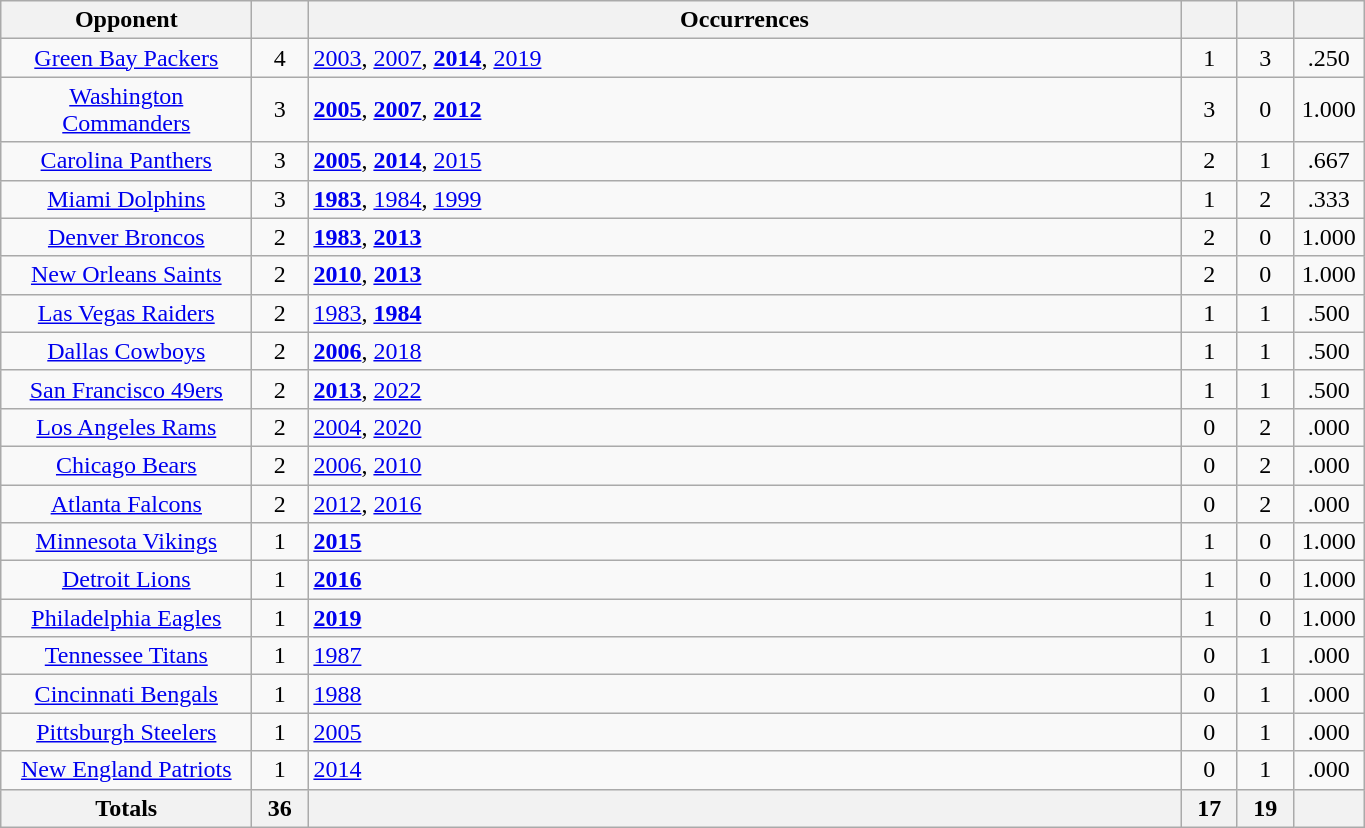<table class="wikitable sortable" style="text-align: center; width: 72%;">
<tr>
<th width="160">Opponent</th>
<th width="30"></th>
<th>Occurrences</th>
<th width="30"></th>
<th width="30"></th>
<th width="40"></th>
</tr>
<tr>
<td><a href='#'>Green Bay Packers</a></td>
<td>4</td>
<td align=left><a href='#'>2003</a>, <a href='#'>2007</a>, <strong><a href='#'>2014</a></strong>, <a href='#'>2019</a></td>
<td>1</td>
<td>3</td>
<td>.250</td>
</tr>
<tr>
<td><a href='#'>Washington Commanders</a></td>
<td>3</td>
<td align=left><strong><a href='#'>2005</a></strong>, <strong><a href='#'>2007</a></strong>, <strong><a href='#'>2012</a></strong></td>
<td>3</td>
<td>0</td>
<td>1.000</td>
</tr>
<tr>
<td><a href='#'>Carolina Panthers</a></td>
<td>3</td>
<td align=left><strong><a href='#'>2005</a></strong>, <strong><a href='#'>2014</a></strong>, <a href='#'>2015</a></td>
<td>2</td>
<td>1</td>
<td>.667</td>
</tr>
<tr>
<td><a href='#'>Miami Dolphins</a></td>
<td>3</td>
<td align=left><strong><a href='#'>1983</a></strong>, <a href='#'>1984</a>, <a href='#'>1999</a></td>
<td>1</td>
<td>2</td>
<td>.333</td>
</tr>
<tr>
<td><a href='#'>Denver Broncos</a></td>
<td>2</td>
<td align=left><strong><a href='#'>1983</a></strong>, <strong><a href='#'>2013</a></strong></td>
<td>2</td>
<td>0</td>
<td>1.000</td>
</tr>
<tr>
<td><a href='#'>New Orleans Saints</a></td>
<td>2</td>
<td align=left><strong><a href='#'>2010</a></strong>, <strong><a href='#'>2013</a></strong></td>
<td>2</td>
<td>0</td>
<td>1.000</td>
</tr>
<tr>
<td><a href='#'>Las Vegas Raiders</a></td>
<td>2</td>
<td align=left><a href='#'>1983</a>, <strong><a href='#'>1984</a></strong></td>
<td>1</td>
<td>1</td>
<td>.500</td>
</tr>
<tr>
<td><a href='#'>Dallas Cowboys</a></td>
<td>2</td>
<td align=left><strong><a href='#'>2006</a></strong>, <a href='#'>2018</a></td>
<td>1</td>
<td>1</td>
<td>.500</td>
</tr>
<tr>
<td><a href='#'>San Francisco 49ers</a></td>
<td>2</td>
<td align=left><strong><a href='#'>2013</a></strong>, <a href='#'>2022</a></td>
<td>1</td>
<td>1</td>
<td>.500</td>
</tr>
<tr>
<td><a href='#'>Los Angeles Rams</a></td>
<td>2</td>
<td style="text-align:left"><a href='#'>2004</a>, <a href='#'>2020</a></td>
<td>0</td>
<td>2</td>
<td>.000</td>
</tr>
<tr>
<td><a href='#'>Chicago Bears</a></td>
<td>2</td>
<td style="text-align:left"><a href='#'>2006</a>, <a href='#'>2010</a></td>
<td>0</td>
<td>2</td>
<td>.000</td>
</tr>
<tr>
<td><a href='#'>Atlanta Falcons</a></td>
<td>2</td>
<td align=left><a href='#'>2012</a>, <a href='#'>2016</a></td>
<td>0</td>
<td>2</td>
<td>.000</td>
</tr>
<tr>
<td><a href='#'>Minnesota Vikings</a></td>
<td>1</td>
<td align=left><strong><a href='#'>2015</a></strong></td>
<td>1</td>
<td>0</td>
<td>1.000</td>
</tr>
<tr>
<td><a href='#'>Detroit Lions</a></td>
<td>1</td>
<td align=left><strong><a href='#'>2016</a></strong></td>
<td>1</td>
<td>0</td>
<td>1.000</td>
</tr>
<tr>
<td><a href='#'>Philadelphia Eagles</a></td>
<td>1</td>
<td align=left><strong><a href='#'>2019</a></strong></td>
<td>1</td>
<td>0</td>
<td>1.000</td>
</tr>
<tr>
<td><a href='#'>Tennessee Titans</a></td>
<td>1</td>
<td align=left><a href='#'>1987</a></td>
<td>0</td>
<td>1</td>
<td>.000</td>
</tr>
<tr>
<td><a href='#'>Cincinnati Bengals</a></td>
<td>1</td>
<td align=left><a href='#'>1988</a></td>
<td>0</td>
<td>1</td>
<td>.000</td>
</tr>
<tr>
<td><a href='#'>Pittsburgh Steelers</a></td>
<td>1</td>
<td align=left><a href='#'>2005</a></td>
<td>0</td>
<td>1</td>
<td>.000</td>
</tr>
<tr>
<td><a href='#'>New England Patriots</a></td>
<td>1</td>
<td align=left><a href='#'>2014</a></td>
<td>0</td>
<td>1</td>
<td>.000</td>
</tr>
<tr>
<th>Totals</th>
<th>36</th>
<th></th>
<th>17</th>
<th>19</th>
<th></th>
</tr>
</table>
